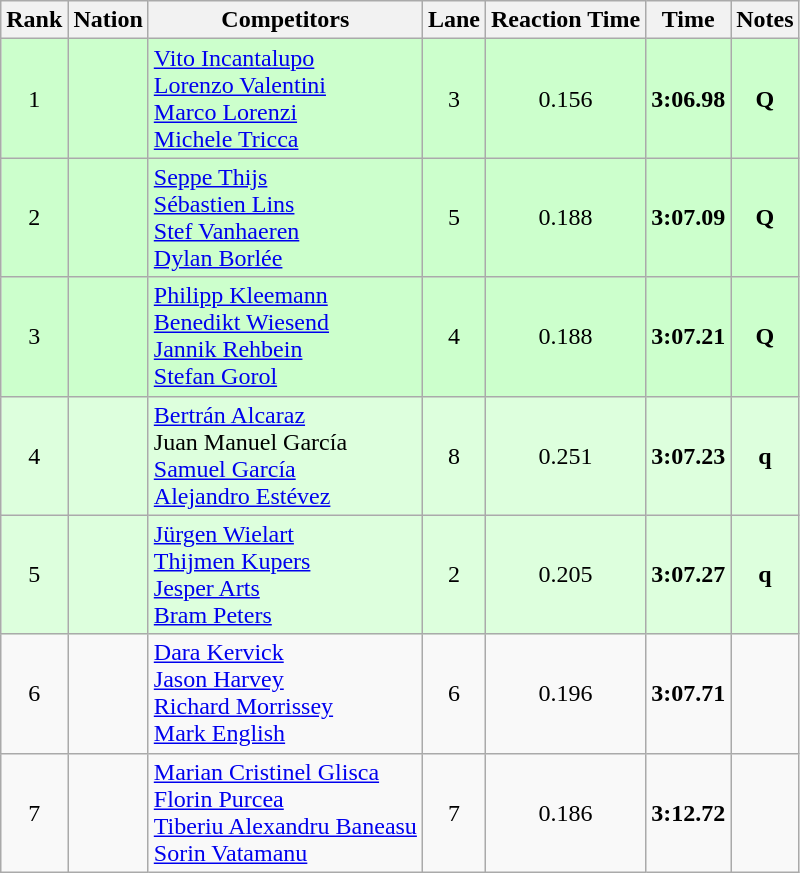<table class="wikitable sortable" style="text-align:center">
<tr>
<th>Rank</th>
<th>Nation</th>
<th>Competitors</th>
<th>Lane</th>
<th>Reaction Time</th>
<th>Time</th>
<th>Notes</th>
</tr>
<tr bgcolor=ccffcc>
<td>1</td>
<td align=left></td>
<td align=left><a href='#'>Vito Incantalupo</a><br><a href='#'>Lorenzo Valentini</a><br><a href='#'>Marco Lorenzi</a><br><a href='#'>Michele Tricca</a></td>
<td>3</td>
<td>0.156</td>
<td><strong>3:06.98</strong></td>
<td><strong>Q</strong></td>
</tr>
<tr bgcolor=ccffcc>
<td>2</td>
<td align=left></td>
<td align=left><a href='#'>Seppe Thijs</a><br><a href='#'>Sébastien Lins</a><br><a href='#'>Stef Vanhaeren</a><br><a href='#'>Dylan Borlée</a></td>
<td>5</td>
<td>0.188</td>
<td><strong>3:07.09</strong></td>
<td><strong>Q</strong></td>
</tr>
<tr bgcolor=ccffcc>
<td>3</td>
<td align=left></td>
<td align=left><a href='#'>Philipp Kleemann</a><br><a href='#'>Benedikt Wiesend</a><br><a href='#'>Jannik Rehbein</a><br><a href='#'>Stefan Gorol</a></td>
<td>4</td>
<td>0.188</td>
<td><strong>3:07.21</strong></td>
<td><strong>Q</strong></td>
</tr>
<tr bgcolor=ddffdd>
<td>4</td>
<td align=left></td>
<td align=left><a href='#'>Bertrán Alcaraz</a><br>Juan Manuel García<br><a href='#'>Samuel García</a><br><a href='#'>Alejandro Estévez</a></td>
<td>8</td>
<td>0.251</td>
<td><strong>3:07.23</strong></td>
<td><strong>q</strong></td>
</tr>
<tr bgcolor=ddffdd>
<td>5</td>
<td align=left></td>
<td align=left><a href='#'>Jürgen Wielart</a><br><a href='#'>Thijmen Kupers</a><br><a href='#'>Jesper Arts</a><br><a href='#'>Bram Peters</a></td>
<td>2</td>
<td>0.205</td>
<td><strong>3:07.27</strong></td>
<td><strong>q</strong></td>
</tr>
<tr>
<td>6</td>
<td align=left></td>
<td align=left><a href='#'>Dara Kervick</a><br><a href='#'>Jason Harvey</a><br><a href='#'>Richard Morrissey</a><br><a href='#'>Mark English</a></td>
<td>6</td>
<td>0.196</td>
<td><strong>3:07.71</strong></td>
<td></td>
</tr>
<tr>
<td>7</td>
<td align=left></td>
<td align=left><a href='#'>Marian Cristinel Glisca</a><br><a href='#'>Florin Purcea</a><br><a href='#'>Tiberiu Alexandru Baneasu</a><br><a href='#'>Sorin Vatamanu</a></td>
<td>7</td>
<td>0.186</td>
<td><strong>3:12.72</strong></td>
<td></td>
</tr>
</table>
